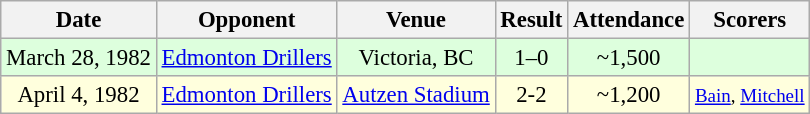<table class="wikitable" style="font-size:95%; text-align:center">
<tr>
<th>Date</th>
<th>Opponent</th>
<th>Venue</th>
<th>Result</th>
<th>Attendance</th>
<th>Scorers</th>
</tr>
<tr bgcolor="#ddffdd">
<td>March 28, 1982</td>
<td><a href='#'>Edmonton Drillers</a></td>
<td>Victoria, BC</td>
<td>1–0</td>
<td>~1,500</td>
<td></td>
</tr>
<tr bgcolor="#ffffdd">
<td>April 4, 1982</td>
<td><a href='#'>Edmonton Drillers</a></td>
<td><a href='#'>Autzen Stadium</a></td>
<td>2-2</td>
<td>~1,200</td>
<td><small><a href='#'>Bain</a>, <a href='#'>Mitchell</a></small></td>
</tr>
</table>
